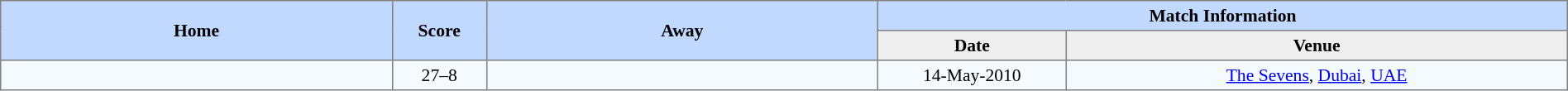<table border=1 style="border-collapse:collapse; font-size:90%; text-align:center;" cellpadding=3 cellspacing=0 width=100%>
<tr bgcolor=#C1D8FF>
<th rowspan=2 width=25%>Home</th>
<th rowspan=2 width=6%>Score</th>
<th rowspan=2 width=25%>Away</th>
<th colspan=6>Match Information</th>
</tr>
<tr bgcolor=#EFEFEF>
<th width=12%>Date</th>
<th width=32%>Venue</th>
</tr>
<tr bgcolor=#F5FAFF>
<td align=right><strong></strong></td>
<td>27–8</td>
<td align=left></td>
<td>14-May-2010</td>
<td><a href='#'>The Sevens</a>, <a href='#'>Dubai</a>, <a href='#'>UAE</a></td>
</tr>
</table>
